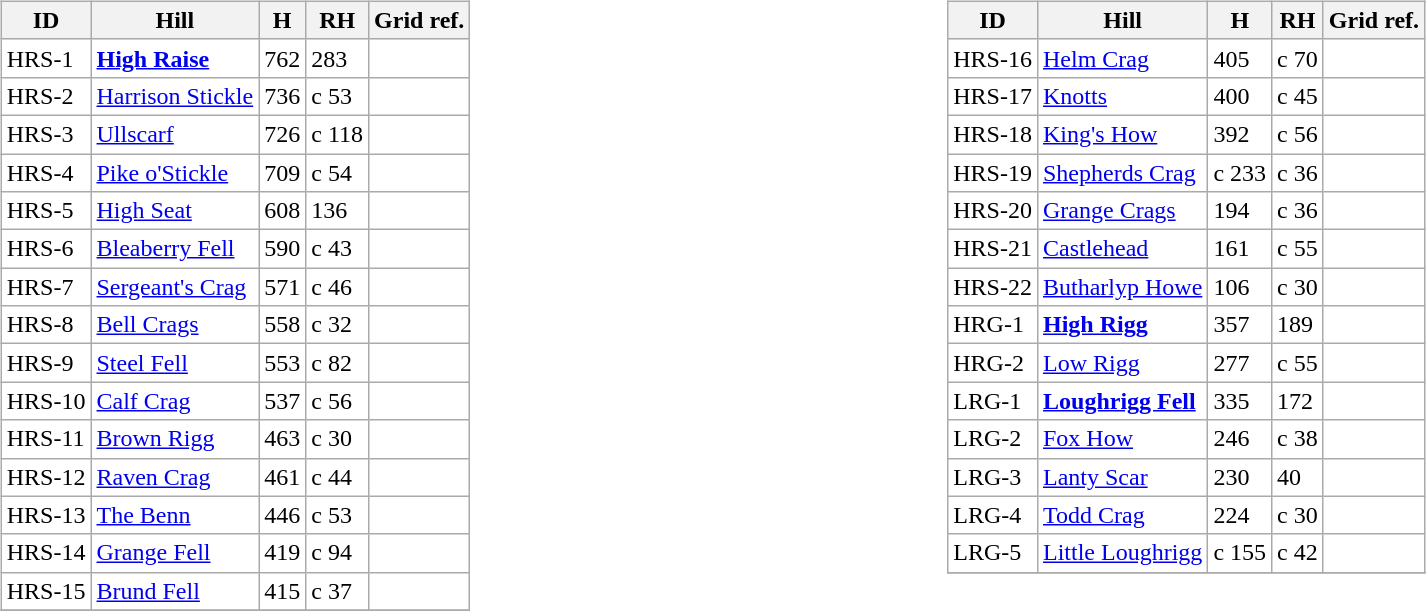<table width="100%">
<tr>
<td valign="top" width="50%"><br><table class="wikitable sortable" style="border-collapse: collapse; background:#ffffff;">
<tr>
<th>ID</th>
<th>Hill</th>
<th>H</th>
<th>RH</th>
<th>Grid ref.</th>
</tr>
<tr>
<td>HRS-1</td>
<td><strong><a href='#'>High Raise</a></strong></td>
<td>762</td>
<td>283</td>
<td></td>
</tr>
<tr>
<td>HRS-2</td>
<td><a href='#'>Harrison Stickle</a></td>
<td>736</td>
<td>c 53</td>
<td></td>
</tr>
<tr>
<td>HRS-3</td>
<td><a href='#'>Ullscarf</a></td>
<td>726</td>
<td>c 118</td>
<td></td>
</tr>
<tr>
<td>HRS-4</td>
<td><a href='#'>Pike o'Stickle</a></td>
<td>709</td>
<td>c 54</td>
<td></td>
</tr>
<tr>
<td>HRS-5</td>
<td><a href='#'>High Seat</a></td>
<td>608</td>
<td>136</td>
<td></td>
</tr>
<tr>
<td>HRS-6</td>
<td><a href='#'>Bleaberry Fell</a></td>
<td>590</td>
<td>c 43</td>
<td></td>
</tr>
<tr>
<td>HRS-7</td>
<td><a href='#'>Sergeant's Crag</a></td>
<td>571</td>
<td>c 46</td>
<td></td>
</tr>
<tr>
<td>HRS-8</td>
<td><a href='#'>Bell Crags</a></td>
<td>558</td>
<td>c 32</td>
<td></td>
</tr>
<tr>
<td>HRS-9</td>
<td><a href='#'>Steel Fell</a></td>
<td>553</td>
<td>c 82</td>
<td></td>
</tr>
<tr>
<td>HRS-10</td>
<td><a href='#'>Calf Crag</a></td>
<td>537</td>
<td>c 56</td>
<td></td>
</tr>
<tr>
<td>HRS-11</td>
<td><a href='#'>Brown Rigg</a></td>
<td>463</td>
<td>c 30</td>
<td></td>
</tr>
<tr>
<td>HRS-12</td>
<td><a href='#'>Raven Crag</a></td>
<td>461</td>
<td>c 44</td>
<td></td>
</tr>
<tr>
<td>HRS-13</td>
<td><a href='#'>The Benn</a></td>
<td>446</td>
<td>c 53</td>
<td></td>
</tr>
<tr>
<td>HRS-14</td>
<td><a href='#'>Grange Fell</a></td>
<td>419</td>
<td>c 94</td>
<td></td>
</tr>
<tr>
<td>HRS-15</td>
<td><a href='#'>Brund Fell</a></td>
<td>415</td>
<td>c 37</td>
<td></td>
</tr>
<tr>
</tr>
</table>
</td>
<td valign="top" width="50%"><br><table class="wikitable sortable" style="border-collapse: collapse; background:#ffffff;">
<tr>
<th>ID</th>
<th>Hill</th>
<th>H</th>
<th>RH</th>
<th>Grid ref.</th>
</tr>
<tr>
<td>HRS-16</td>
<td><a href='#'>Helm Crag</a></td>
<td>405</td>
<td>c 70</td>
<td></td>
</tr>
<tr>
<td>HRS-17</td>
<td><a href='#'>Knotts</a></td>
<td>400</td>
<td>c 45</td>
<td></td>
</tr>
<tr>
<td>HRS-18</td>
<td><a href='#'>King's How</a></td>
<td>392</td>
<td>c 56</td>
<td></td>
</tr>
<tr>
<td>HRS-19</td>
<td><a href='#'>Shepherds Crag</a></td>
<td>c 233</td>
<td>c 36</td>
<td></td>
</tr>
<tr>
<td>HRS-20</td>
<td><a href='#'>Grange Crags</a></td>
<td>194</td>
<td>c 36</td>
<td></td>
</tr>
<tr>
<td>HRS-21</td>
<td><a href='#'>Castlehead</a></td>
<td>161</td>
<td>c 55</td>
<td></td>
</tr>
<tr>
<td>HRS-22</td>
<td><a href='#'>Butharlyp Howe</a></td>
<td>106</td>
<td>c 30</td>
<td></td>
</tr>
<tr>
<td>HRG-1</td>
<td><strong><a href='#'>High Rigg</a></strong></td>
<td>357</td>
<td>189</td>
<td></td>
</tr>
<tr>
<td>HRG-2</td>
<td><a href='#'>Low Rigg</a></td>
<td>277</td>
<td>c 55</td>
<td></td>
</tr>
<tr>
<td>LRG-1</td>
<td><strong><a href='#'>Loughrigg Fell</a></strong></td>
<td>335</td>
<td>172</td>
<td></td>
</tr>
<tr>
<td>LRG-2</td>
<td><a href='#'>Fox How</a></td>
<td>246</td>
<td>c 38</td>
<td></td>
</tr>
<tr>
<td>LRG-3</td>
<td><a href='#'>Lanty Scar</a></td>
<td>230</td>
<td>40</td>
<td></td>
</tr>
<tr>
<td>LRG-4</td>
<td><a href='#'>Todd Crag</a></td>
<td>224</td>
<td>c 30</td>
<td></td>
</tr>
<tr>
<td>LRG-5</td>
<td><a href='#'>Little Loughrigg</a></td>
<td>c 155</td>
<td>c 42</td>
<td></td>
</tr>
<tr>
</tr>
</table>
</td>
</tr>
</table>
